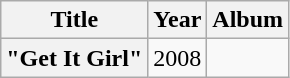<table class="wikitable plainrowheaders" style="text-align:center;">
<tr>
<th scope="col">Title</th>
<th scope="col">Year</th>
<th scope="col">Album</th>
</tr>
<tr>
<th scope="row">"Get It Girl"</th>
<td>2008</td>
<td></td>
</tr>
</table>
